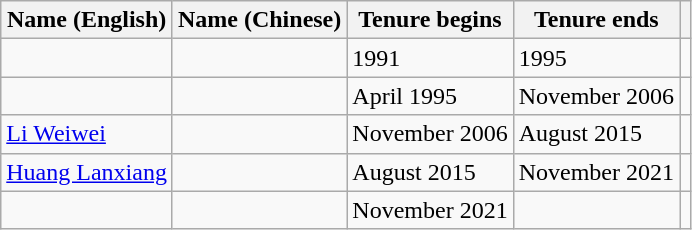<table class="wikitable">
<tr>
<th>Name (English)</th>
<th>Name (Chinese)</th>
<th>Tenure begins</th>
<th>Tenure ends</th>
<th></th>
</tr>
<tr>
<td></td>
<td></td>
<td>1991</td>
<td>1995</td>
<td></td>
</tr>
<tr>
<td></td>
<td></td>
<td>April 1995</td>
<td>November 2006</td>
<td></td>
</tr>
<tr>
<td><a href='#'>Li Weiwei</a></td>
<td></td>
<td>November 2006</td>
<td>August 2015</td>
<td></td>
</tr>
<tr>
<td><a href='#'>Huang Lanxiang</a></td>
<td></td>
<td>August 2015</td>
<td>November 2021</td>
<td></td>
</tr>
<tr>
<td></td>
<td></td>
<td>November 2021</td>
<td></td>
<td></td>
</tr>
</table>
